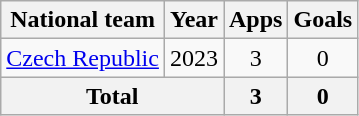<table class="wikitable" style="text-align:center">
<tr>
<th>National team</th>
<th>Year</th>
<th>Apps</th>
<th>Goals</th>
</tr>
<tr>
<td><a href='#'>Czech Republic</a></td>
<td>2023</td>
<td>3</td>
<td>0</td>
</tr>
<tr>
<th colspan="2">Total</th>
<th>3</th>
<th>0</th>
</tr>
</table>
